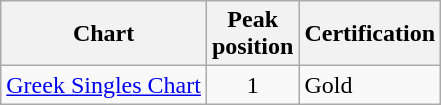<table class="wikitable">
<tr>
<th>Chart</th>
<th>Peak <br>position</th>
<th>Certification</th>
</tr>
<tr>
<td><a href='#'>Greek Singles Chart</a></td>
<td align="center">1</td>
<td>Gold</td>
</tr>
</table>
